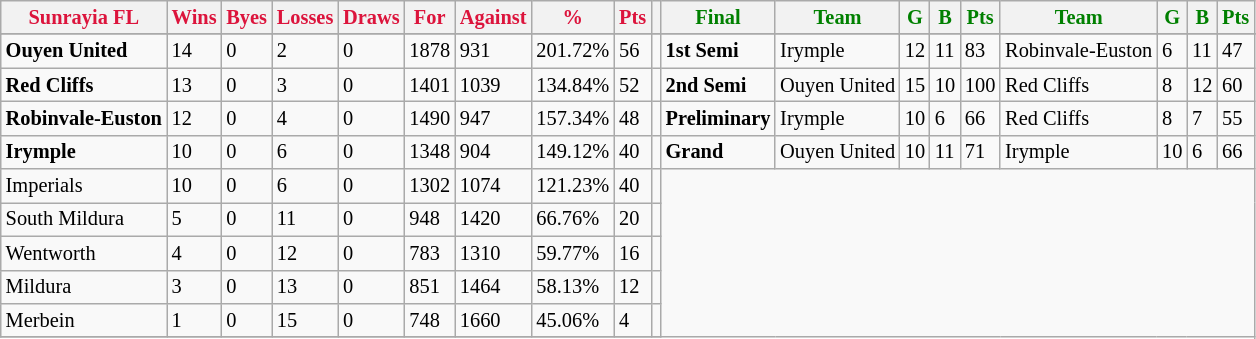<table style="font-size: 85%; text-align: left;" class="wikitable">
<tr>
<th style="color:crimson">Sunrayia FL</th>
<th style="color:crimson">Wins</th>
<th style="color:crimson">Byes</th>
<th style="color:crimson">Losses</th>
<th style="color:crimson">Draws</th>
<th style="color:crimson">For</th>
<th style="color:crimson">Against</th>
<th style="color:crimson">%</th>
<th style="color:crimson">Pts</th>
<th></th>
<th style="color:green">Final</th>
<th style="color:green">Team</th>
<th style="color:green">G</th>
<th style="color:green">B</th>
<th style="color:green">Pts</th>
<th style="color:green">Team</th>
<th style="color:green">G</th>
<th style="color:green">B</th>
<th style="color:green">Pts</th>
</tr>
<tr>
</tr>
<tr>
</tr>
<tr>
<td><strong>	Ouyen United	</strong></td>
<td>14</td>
<td>0</td>
<td>2</td>
<td>0</td>
<td>1878</td>
<td>931</td>
<td>201.72%</td>
<td>56</td>
<td></td>
<td><strong>1st Semi</strong></td>
<td>Irymple</td>
<td>12</td>
<td>11</td>
<td>83</td>
<td>Robinvale-Euston</td>
<td>6</td>
<td>11</td>
<td>47</td>
</tr>
<tr>
<td><strong>	Red Cliffs	</strong></td>
<td>13</td>
<td>0</td>
<td>3</td>
<td>0</td>
<td>1401</td>
<td>1039</td>
<td>134.84%</td>
<td>52</td>
<td></td>
<td><strong>2nd Semi</strong></td>
<td>Ouyen United</td>
<td>15</td>
<td>10</td>
<td>100</td>
<td>Red Cliffs</td>
<td>8</td>
<td>12</td>
<td>60</td>
</tr>
<tr>
<td><strong>	Robinvale-Euston	</strong></td>
<td>12</td>
<td>0</td>
<td>4</td>
<td>0</td>
<td>1490</td>
<td>947</td>
<td>157.34%</td>
<td>48</td>
<td></td>
<td><strong>Preliminary</strong></td>
<td>Irymple</td>
<td>10</td>
<td>6</td>
<td>66</td>
<td>Red Cliffs</td>
<td>8</td>
<td>7</td>
<td>55</td>
</tr>
<tr>
<td><strong>	Irymple	</strong></td>
<td>10</td>
<td>0</td>
<td>6</td>
<td>0</td>
<td>1348</td>
<td>904</td>
<td>149.12%</td>
<td>40</td>
<td></td>
<td><strong>Grand</strong></td>
<td>Ouyen United</td>
<td>10</td>
<td>11</td>
<td>71</td>
<td>Irymple</td>
<td>10</td>
<td>6</td>
<td>66</td>
</tr>
<tr>
<td>Imperials</td>
<td>10</td>
<td>0</td>
<td>6</td>
<td>0</td>
<td>1302</td>
<td>1074</td>
<td>121.23%</td>
<td>40</td>
<td></td>
</tr>
<tr>
<td>South Mildura</td>
<td>5</td>
<td>0</td>
<td>11</td>
<td>0</td>
<td>948</td>
<td>1420</td>
<td>66.76%</td>
<td>20</td>
<td></td>
</tr>
<tr>
<td>Wentworth</td>
<td>4</td>
<td>0</td>
<td>12</td>
<td>0</td>
<td>783</td>
<td>1310</td>
<td>59.77%</td>
<td>16</td>
<td></td>
</tr>
<tr>
<td>Mildura</td>
<td>3</td>
<td>0</td>
<td>13</td>
<td>0</td>
<td>851</td>
<td>1464</td>
<td>58.13%</td>
<td>12</td>
<td></td>
</tr>
<tr>
<td>Merbein</td>
<td>1</td>
<td>0</td>
<td>15</td>
<td>0</td>
<td>748</td>
<td>1660</td>
<td>45.06%</td>
<td>4</td>
<td></td>
</tr>
<tr>
</tr>
</table>
